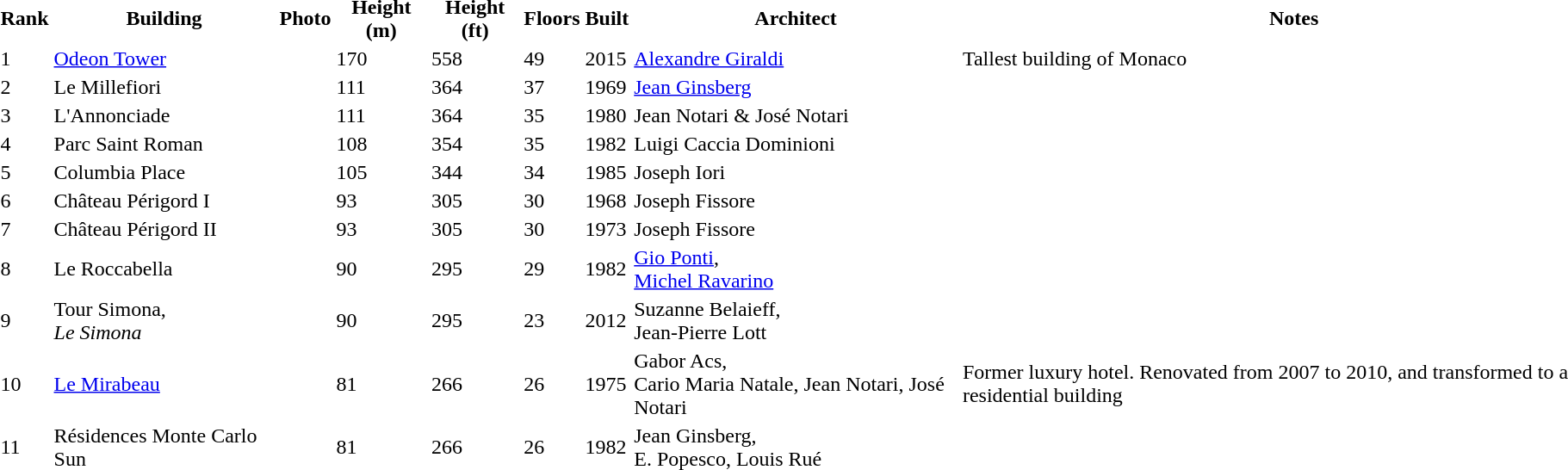<table class>
<tr>
<th>Rank</th>
<th>Building</th>
<th>Photo</th>
<th>Height (m)</th>
<th>Height (ft)</th>
<th>Floors</th>
<th>Built</th>
<th>Architect</th>
<th>Notes</th>
</tr>
<tr>
<td>1</td>
<td><a href='#'>Odeon Tower</a></td>
<td></td>
<td>170</td>
<td>558</td>
<td>49</td>
<td>2015</td>
<td><a href='#'>Alexandre Giraldi</a></td>
<td>Tallest building of Monaco</td>
</tr>
<tr>
<td>2</td>
<td>Le Millefiori</td>
<td></td>
<td>111</td>
<td>364</td>
<td>37</td>
<td>1969</td>
<td><a href='#'>Jean Ginsberg</a></td>
<td></td>
</tr>
<tr>
<td>3</td>
<td>L'Annonciade</td>
<td></td>
<td>111</td>
<td>364</td>
<td>35</td>
<td>1980</td>
<td>Jean Notari & José Notari</td>
<td></td>
</tr>
<tr>
<td>4</td>
<td>Parc Saint Roman</td>
<td></td>
<td>108</td>
<td>354</td>
<td>35</td>
<td>1982</td>
<td>Luigi Caccia Dominioni</td>
<td></td>
</tr>
<tr>
<td>5</td>
<td>Columbia Place</td>
<td></td>
<td>105</td>
<td>344</td>
<td>34</td>
<td>1985</td>
<td>Joseph Iori</td>
<td></td>
</tr>
<tr>
<td>6</td>
<td>Château Périgord I</td>
<td></td>
<td>93</td>
<td>305</td>
<td>30</td>
<td>1968</td>
<td>Joseph Fissore</td>
<td></td>
</tr>
<tr>
<td>7</td>
<td>Château Périgord II</td>
<td></td>
<td>93</td>
<td>305</td>
<td>30</td>
<td>1973</td>
<td>Joseph Fissore</td>
<td></td>
</tr>
<tr>
<td>8</td>
<td>Le Roccabella</td>
<td></td>
<td>90</td>
<td>295</td>
<td>29</td>
<td>1982</td>
<td><a href='#'>Gio Ponti</a>,<br><a href='#'>Michel Ravarino</a></td>
<td></td>
</tr>
<tr>
<td>9</td>
<td>Tour Simona,<br><em>Le Simona</em></td>
<td></td>
<td>90</td>
<td>295</td>
<td>23</td>
<td>2012</td>
<td>Suzanne Belaieff,<br>Jean-Pierre Lott</td>
<td></td>
</tr>
<tr>
<td>10</td>
<td><a href='#'>Le Mirabeau</a></td>
<td></td>
<td>81</td>
<td>266</td>
<td>26</td>
<td>1975</td>
<td>Gabor Acs,<br>Cario Maria Natale,
Jean Notari,
José Notari</td>
<td>Former luxury hotel. Renovated from 2007 to 2010, and transformed to a residential building</td>
</tr>
<tr>
<td>11</td>
<td>Résidences Monte Carlo Sun</td>
<td></td>
<td>81</td>
<td>266</td>
<td>26</td>
<td>1982</td>
<td>Jean Ginsberg,<br>E. Popesco,
Louis Rué</td>
<td></td>
</tr>
</table>
